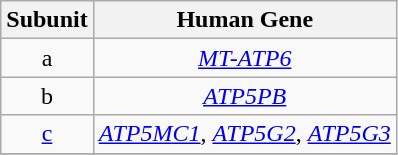<table class="wikitable" style="text-align:center">
<tr>
<th>Subunit</th>
<th>Human Gene</th>
</tr>
<tr>
<td>a</td>
<td><em><a href='#'>MT-ATP6</a></em></td>
</tr>
<tr>
<td>b</td>
<td><em><a href='#'>ATP5PB</a></em></td>
</tr>
<tr>
<td><a href='#'>c</a></td>
<td><em><a href='#'>ATP5MC1</a></em>, <em><a href='#'>ATP5G2</a></em>, <em><a href='#'>ATP5G3</a></em></td>
</tr>
<tr>
</tr>
</table>
